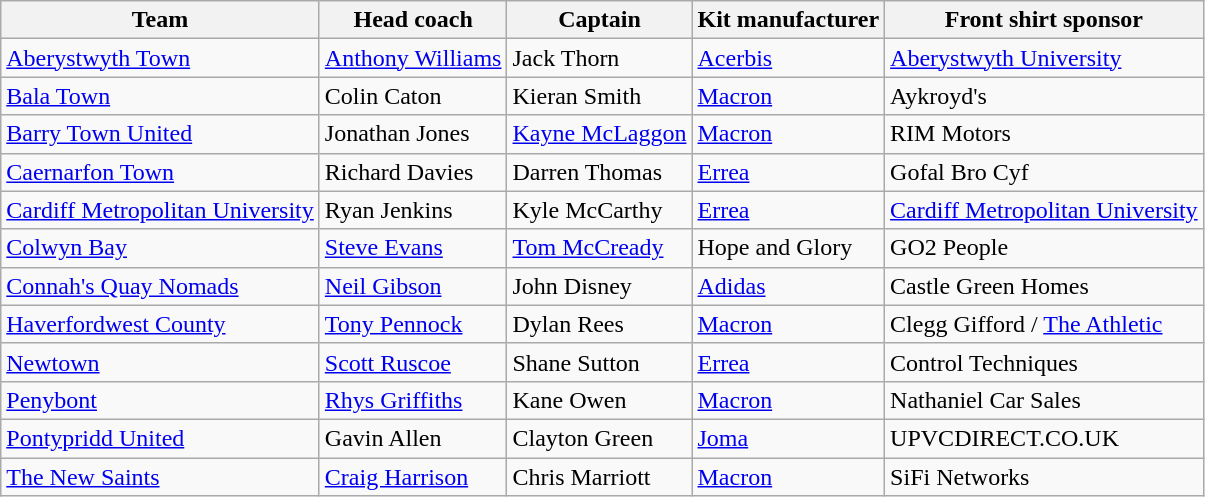<table class="wikitable sortable" style="text-align:left;" margin-top:0.2em;">
<tr>
<th>Team</th>
<th>Head coach</th>
<th>Captain</th>
<th>Kit manufacturer</th>
<th>Front shirt sponsor</th>
</tr>
<tr>
<td><a href='#'>Aberystwyth Town</a></td>
<td> <a href='#'>Anthony Williams</a></td>
<td> Jack Thorn</td>
<td><a href='#'>Acerbis</a></td>
<td><a href='#'>Aberystwyth University</a></td>
</tr>
<tr>
<td><a href='#'>Bala Town</a></td>
<td> Colin Caton</td>
<td> Kieran Smith</td>
<td><a href='#'>Macron</a></td>
<td>Aykroyd's</td>
</tr>
<tr>
<td><a href='#'>Barry Town United</a></td>
<td> Jonathan Jones</td>
<td> <a href='#'>Kayne McLaggon</a></td>
<td><a href='#'>Macron</a></td>
<td>RIM Motors</td>
</tr>
<tr>
<td><a href='#'>Caernarfon Town</a></td>
<td> Richard Davies</td>
<td> Darren Thomas</td>
<td><a href='#'>Errea</a></td>
<td>Gofal Bro Cyf</td>
</tr>
<tr>
<td><a href='#'>Cardiff Metropolitan University</a></td>
<td> Ryan Jenkins</td>
<td> Kyle McCarthy</td>
<td><a href='#'>Errea</a></td>
<td><a href='#'>Cardiff Metropolitan University</a></td>
</tr>
<tr>
<td><a href='#'>Colwyn Bay</a></td>
<td> <a href='#'>Steve Evans</a></td>
<td> <a href='#'>Tom McCready</a></td>
<td>Hope and Glory</td>
<td>GO2 People</td>
</tr>
<tr>
<td><a href='#'>Connah's Quay Nomads</a></td>
<td> <a href='#'>Neil Gibson</a></td>
<td> John Disney</td>
<td><a href='#'>Adidas</a></td>
<td>Castle Green Homes</td>
</tr>
<tr>
<td><a href='#'>Haverfordwest County</a></td>
<td> <a href='#'>Tony Pennock</a></td>
<td> Dylan Rees</td>
<td><a href='#'>Macron</a></td>
<td>Clegg Gifford / <a href='#'>The Athletic</a></td>
</tr>
<tr>
<td><a href='#'>Newtown</a></td>
<td> <a href='#'>Scott Ruscoe</a></td>
<td> Shane Sutton</td>
<td><a href='#'>Errea</a></td>
<td>Control Techniques</td>
</tr>
<tr>
<td><a href='#'>Penybont</a></td>
<td> <a href='#'>Rhys Griffiths</a></td>
<td> Kane Owen</td>
<td><a href='#'>Macron</a></td>
<td>Nathaniel Car Sales</td>
</tr>
<tr>
<td><a href='#'>Pontypridd United</a></td>
<td> Gavin Allen</td>
<td> Clayton Green</td>
<td><a href='#'>Joma</a></td>
<td>UPVCDIRECT.CO.UK</td>
</tr>
<tr>
<td><a href='#'>The New Saints</a></td>
<td> <a href='#'>Craig Harrison</a></td>
<td> Chris Marriott</td>
<td><a href='#'>Macron</a></td>
<td>SiFi Networks</td>
</tr>
</table>
